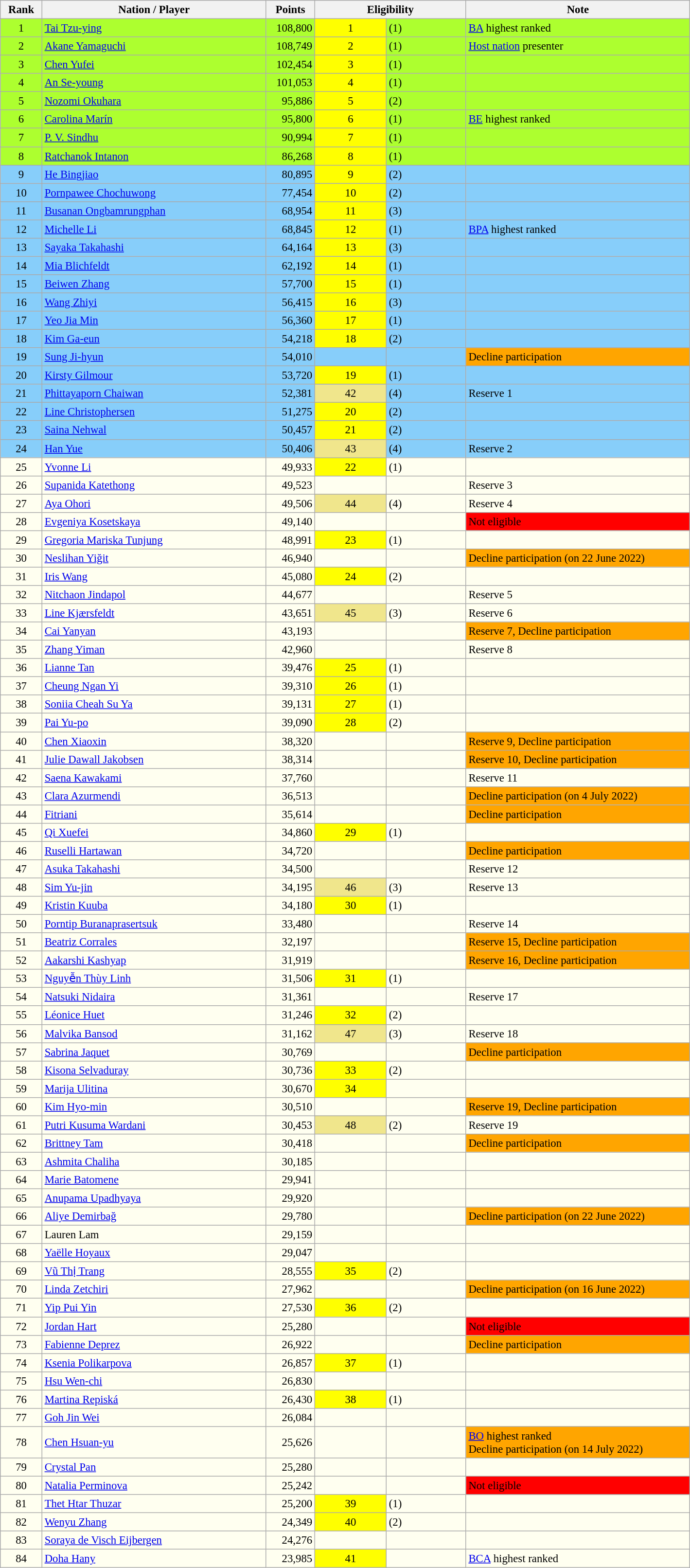<table class="sortable wikitable" style="font-size:95%">
<tr>
<th width="50">Rank</th>
<th width="300">Nation / Player</th>
<th width="60">Points</th>
<th colspan="2" width="200">Eligibility</th>
<th width="300">Note</th>
</tr>
<tr bgcolor="#adff2f">
<td align="center">1</td>
<td> <a href='#'>Tai Tzu-ying</a></td>
<td align="right">108,800</td>
<td align="center" bgcolor="yellow">1</td>
<td> (1)</td>
<td><a href='#'>BA</a> highest ranked</td>
</tr>
<tr bgcolor="#adff2f">
<td align="center">2</td>
<td> <a href='#'>Akane Yamaguchi</a></td>
<td align="right">108,749</td>
<td align="center" bgcolor="yellow">2</td>
<td> (1)</td>
<td><a href='#'>Host nation</a> presenter</td>
</tr>
<tr bgcolor="#adff2f">
<td align="center">3</td>
<td> <a href='#'>Chen Yufei</a></td>
<td align="right">102,454</td>
<td align="center" bgcolor="yellow">3</td>
<td> (1)</td>
<td></td>
</tr>
<tr bgcolor="#adff2f">
<td align="center">4</td>
<td> <a href='#'>An Se-young</a></td>
<td align="right">101,053</td>
<td align="center" bgcolor="yellow">4</td>
<td> (1)</td>
<td></td>
</tr>
<tr bgcolor="#adff2f">
<td align="center">5</td>
<td> <a href='#'>Nozomi Okuhara</a></td>
<td align="right">95,886</td>
<td align="center" bgcolor="yellow">5</td>
<td> (2)</td>
<td></td>
</tr>
<tr bgcolor="#adff2f">
<td align="center">6</td>
<td> <a href='#'>Carolina Marín</a></td>
<td align="right">95,800</td>
<td align="center" bgcolor="yellow">6</td>
<td> (1)</td>
<td><a href='#'>BE</a> highest ranked</td>
</tr>
<tr bgcolor="#adff2f">
<td align="center">7</td>
<td> <a href='#'>P. V. Sindhu</a></td>
<td align="right">90,994</td>
<td align="center" bgcolor="yellow">7</td>
<td> (1)</td>
<td></td>
</tr>
<tr bgcolor="#adff2f">
<td align="center">8</td>
<td> <a href='#'>Ratchanok Intanon</a></td>
<td align="right">86,268</td>
<td align="center" bgcolor="yellow">8</td>
<td> (1)</td>
<td></td>
</tr>
<tr bgcolor="#87cefa">
<td align="center">9</td>
<td> <a href='#'>He Bingjiao</a></td>
<td align="right">80,895</td>
<td align="center" bgcolor="yellow">9</td>
<td> (2)</td>
<td></td>
</tr>
<tr bgcolor="#87cefa">
<td align="center">10</td>
<td> <a href='#'>Pornpawee Chochuwong</a></td>
<td align="right">77,454</td>
<td align="center" bgcolor="yellow">10</td>
<td> (2)</td>
<td></td>
</tr>
<tr bgcolor="#87cefa">
<td align="center">11</td>
<td> <a href='#'>Busanan Ongbamrungphan</a></td>
<td align="right">68,954</td>
<td align="center" bgcolor="yellow">11</td>
<td> (3)</td>
<td></td>
</tr>
<tr bgcolor="#87cefa">
<td align="center">12</td>
<td> <a href='#'>Michelle Li</a></td>
<td align="right">68,845</td>
<td align="center" bgcolor="yellow">12</td>
<td> (1)</td>
<td><a href='#'>BPA</a> highest ranked</td>
</tr>
<tr bgcolor="#87cefa">
<td align="center">13</td>
<td> <a href='#'>Sayaka Takahashi</a></td>
<td align="right">64,164</td>
<td align="center" bgcolor="yellow">13</td>
<td> (3)</td>
<td></td>
</tr>
<tr bgcolor="#87cefa">
<td align="center">14</td>
<td> <a href='#'>Mia Blichfeldt</a></td>
<td align="right">62,192</td>
<td align="center" bgcolor="yellow">14</td>
<td> (1)</td>
<td></td>
</tr>
<tr bgcolor="#87cefa">
<td align="center">15</td>
<td> <a href='#'>Beiwen Zhang</a></td>
<td align="right">57,700</td>
<td align="center" bgcolor="yellow">15</td>
<td> (1)</td>
<td></td>
</tr>
<tr bgcolor="#87cefa">
<td align="center">16</td>
<td> <a href='#'>Wang Zhiyi</a></td>
<td align="right">56,415</td>
<td align="center" bgcolor="yellow">16</td>
<td> (3)</td>
<td></td>
</tr>
<tr bgcolor="#87cefa">
<td align="center">17</td>
<td> <a href='#'>Yeo Jia Min</a></td>
<td align="right">56,360</td>
<td align="center" bgcolor="yellow">17</td>
<td> (1)</td>
<td></td>
</tr>
<tr bgcolor="#87cefa">
<td align="center">18</td>
<td> <a href='#'>Kim Ga-eun</a></td>
<td align="right">54,218</td>
<td align="center" bgcolor="yellow">18</td>
<td> (2)</td>
<td></td>
</tr>
<tr bgcolor="#87cefa">
<td align="center">19</td>
<td> <a href='#'>Sung Ji-hyun</a></td>
<td align="right">54,010</td>
<td></td>
<td><s></s></td>
<td bgcolor="orange">Decline participation</td>
</tr>
<tr bgcolor="#87cefa">
<td align="center">20</td>
<td> <a href='#'>Kirsty Gilmour</a></td>
<td align="right">53,720</td>
<td align="center" bgcolor="yellow">19</td>
<td> (1)</td>
<td></td>
</tr>
<tr bgcolor="#87cefa">
<td align="center">21</td>
<td> <a href='#'>Phittayaporn Chaiwan</a></td>
<td align="right">52,381</td>
<td align="center" bgcolor="#f0e68c">42</td>
<td> (4)</td>
<td>Reserve 1</td>
</tr>
<tr bgcolor="#87cefa">
<td align="center">22</td>
<td> <a href='#'>Line Christophersen</a></td>
<td align="right">51,275</td>
<td align="center" bgcolor="yellow">20</td>
<td> (2)</td>
<td></td>
</tr>
<tr bgcolor="#87cefa">
<td align="center">23</td>
<td> <a href='#'>Saina Nehwal</a></td>
<td align="right">50,457</td>
<td align="center" bgcolor="yellow">21</td>
<td> (2)</td>
<td></td>
</tr>
<tr bgcolor="#87cefa">
<td align="center">24</td>
<td> <a href='#'>Han Yue</a></td>
<td align="right">50,406</td>
<td align="center" bgcolor="#f0e68c">43</td>
<td> (4)</td>
<td>Reserve 2</td>
</tr>
<tr bgcolor="#fffff0">
<td align="center">25</td>
<td> <a href='#'>Yvonne Li</a></td>
<td align="right">49,933</td>
<td align="center" bgcolor="yellow">22</td>
<td> (1)</td>
<td></td>
</tr>
<tr bgcolor="#fffff0">
<td align="center">26</td>
<td> <a href='#'>Supanida Katethong</a></td>
<td align="right">49,523</td>
<td></td>
<td></td>
<td>Reserve 3</td>
</tr>
<tr bgcolor="#fffff0">
<td align="center">27</td>
<td> <a href='#'>Aya Ohori</a></td>
<td align="right">49,506</td>
<td align="center" bgcolor="#f0e68c">44</td>
<td> (4)</td>
<td>Reserve 4</td>
</tr>
<tr bgcolor="#fffff0">
<td align="center">28</td>
<td> <a href='#'>Evgeniya Kosetskaya</a></td>
<td align="right">49,140</td>
<td></td>
<td></td>
<td bgcolor="red">Not eligible</td>
</tr>
<tr bgcolor="#fffff0">
<td align="center">29</td>
<td> <a href='#'>Gregoria Mariska Tunjung</a></td>
<td align="right">48,991</td>
<td align="center" bgcolor="yellow">23</td>
<td> (1)</td>
<td></td>
</tr>
<tr bgcolor="#fffff0">
<td align="center">30</td>
<td> <a href='#'>Neslihan Yiğit</a></td>
<td align="right">46,940</td>
<td></td>
<td><s></s></td>
<td bgcolor="orange">Decline participation (on 22 June 2022)</td>
</tr>
<tr bgcolor="#fffff0">
<td align="center">31</td>
<td> <a href='#'>Iris Wang</a></td>
<td align="right">45,080</td>
<td align="center" bgcolor="yellow">24</td>
<td> (2)</td>
<td></td>
</tr>
<tr bgcolor="#fffff0">
<td align="center">32</td>
<td> <a href='#'>Nitchaon Jindapol</a></td>
<td align="right">44,677</td>
<td></td>
<td></td>
<td>Reserve 5</td>
</tr>
<tr bgcolor="#fffff0">
<td align="center">33</td>
<td> <a href='#'>Line Kjærsfeldt</a></td>
<td align="right">43,651</td>
<td align="center" bgcolor="#f0e68c">45</td>
<td> (3)</td>
<td>Reserve 6</td>
</tr>
<tr bgcolor="#fffff0">
<td align="center">34</td>
<td> <a href='#'>Cai Yanyan</a></td>
<td align="right">43,193</td>
<td></td>
<td><s></s></td>
<td bgcolor="orange">Reserve 7, Decline participation</td>
</tr>
<tr bgcolor="#fffff0">
<td align="center">35</td>
<td> <a href='#'>Zhang Yiman</a></td>
<td align="right">42,960</td>
<td></td>
<td></td>
<td>Reserve 8</td>
</tr>
<tr bgcolor="#fffff0">
<td align="center">36</td>
<td> <a href='#'>Lianne Tan</a></td>
<td align="right">39,476</td>
<td align="center" bgcolor="yellow">25</td>
<td> (1)</td>
<td></td>
</tr>
<tr bgcolor="#fffff0">
<td align="center">37</td>
<td> <a href='#'>Cheung Ngan Yi</a></td>
<td align="right">39,310</td>
<td align="center" bgcolor="yellow">26</td>
<td> (1)</td>
<td></td>
</tr>
<tr bgcolor="#fffff0">
<td align="center">38</td>
<td> <a href='#'>Soniia Cheah Su Ya</a></td>
<td align="right">39,131</td>
<td align="center" bgcolor="yellow">27</td>
<td> (1)</td>
<td></td>
</tr>
<tr bgcolor="#fffff0">
<td align="center">39</td>
<td> <a href='#'>Pai Yu-po</a></td>
<td align="right">39,090</td>
<td align="center" bgcolor="yellow">28</td>
<td> (2)</td>
<td></td>
</tr>
<tr bgcolor="#fffff0">
<td align="center">40</td>
<td> <a href='#'>Chen Xiaoxin</a></td>
<td align="right">38,320</td>
<td></td>
<td><s></s></td>
<td bgcolor="orange">Reserve 9, Decline participation</td>
</tr>
<tr bgcolor="#fffff0">
<td align="center">41</td>
<td> <a href='#'>Julie Dawall Jakobsen</a></td>
<td align="right">38,314</td>
<td></td>
<td><s></s></td>
<td bgcolor="orange">Reserve 10, Decline participation</td>
</tr>
<tr bgcolor="#fffff0">
<td align="center">42</td>
<td> <a href='#'>Saena Kawakami</a></td>
<td align="right">37,760</td>
<td></td>
<td></td>
<td>Reserve 11</td>
</tr>
<tr bgcolor="#fffff0">
<td align="center">43</td>
<td> <a href='#'>Clara Azurmendi</a></td>
<td align="right">36,513</td>
<td></td>
<td><s></s></td>
<td bgcolor="orange">Decline participation (on 4 July 2022)</td>
</tr>
<tr bgcolor="#fffff0">
<td align="center">44</td>
<td> <a href='#'>Fitriani</a></td>
<td align="right">35,614</td>
<td></td>
<td><s></s></td>
<td bgcolor="orange">Decline participation</td>
</tr>
<tr bgcolor="#fffff0">
<td align="center">45</td>
<td> <a href='#'>Qi Xuefei</a></td>
<td align="right">34,860</td>
<td align="center" bgcolor="yellow">29</td>
<td> (1)</td>
<td></td>
</tr>
<tr bgcolor="#fffff0">
<td align="center">46</td>
<td> <a href='#'>Ruselli Hartawan</a></td>
<td align="right">34,720</td>
<td></td>
<td><s></s></td>
<td bgcolor="orange">Decline participation</td>
</tr>
<tr bgcolor="#fffff0">
<td align="center">47</td>
<td> <a href='#'>Asuka Takahashi</a></td>
<td align="right">34,500</td>
<td></td>
<td></td>
<td>Reserve 12</td>
</tr>
<tr bgcolor="#fffff0">
<td align="center">48</td>
<td> <a href='#'>Sim Yu-jin</a></td>
<td align="right">34,195</td>
<td align="center" bgcolor="#f0e68c">46</td>
<td> (3)</td>
<td>Reserve 13</td>
</tr>
<tr bgcolor="#fffff0">
<td align="center">49</td>
<td> <a href='#'>Kristin Kuuba</a></td>
<td align="right">34,180</td>
<td align="center" bgcolor="yellow">30</td>
<td> (1)</td>
<td></td>
</tr>
<tr bgcolor="#fffff0">
<td align="center">50</td>
<td> <a href='#'>Porntip Buranaprasertsuk</a></td>
<td align="right">33,480</td>
<td></td>
<td></td>
<td>Reserve 14</td>
</tr>
<tr bgcolor="#fffff0">
<td align="center">51</td>
<td> <a href='#'>Beatriz Corrales</a></td>
<td align="right">32,197</td>
<td></td>
<td><s></s></td>
<td bgcolor="orange">Reserve 15, Decline participation</td>
</tr>
<tr bgcolor="#fffff0">
<td align="center">52</td>
<td> <a href='#'>Aakarshi Kashyap</a></td>
<td align="right">31,919</td>
<td></td>
<td><s></s></td>
<td bgcolor="orange">Reserve 16, Decline participation</td>
</tr>
<tr bgcolor="#fffff0">
<td align="center">53</td>
<td> <a href='#'>Nguyễn Thùy Linh</a></td>
<td align="right">31,506</td>
<td align="center" bgcolor="yellow">31</td>
<td> (1)</td>
<td></td>
</tr>
<tr bgcolor="#fffff0">
<td align="center">54</td>
<td> <a href='#'>Natsuki Nidaira</a></td>
<td align="right">31,361</td>
<td></td>
<td></td>
<td>Reserve 17</td>
</tr>
<tr bgcolor="#fffff0">
<td align="center">55</td>
<td> <a href='#'>Léonice Huet</a></td>
<td align="right">31,246</td>
<td align="center" bgcolor="yellow">32</td>
<td> (2)</td>
<td></td>
</tr>
<tr bgcolor="#fffff0">
<td align="center">56</td>
<td> <a href='#'>Malvika Bansod</a></td>
<td align="right">31,162</td>
<td align="center" bgcolor="#f0e68c">47</td>
<td> (3)</td>
<td>Reserve 18</td>
</tr>
<tr bgcolor="#fffff0">
<td align="center">57</td>
<td> <a href='#'>Sabrina Jaquet</a></td>
<td align="right">30,769</td>
<td></td>
<td><s></s></td>
<td bgcolor="orange">Decline participation</td>
</tr>
<tr bgcolor="#fffff0">
<td align="center">58</td>
<td> <a href='#'>Kisona Selvaduray</a></td>
<td align="right">30,736</td>
<td align="center" bgcolor="yellow">33</td>
<td> (2)</td>
<td></td>
</tr>
<tr bgcolor="#fffff0">
<td align="center">59</td>
<td> <a href='#'>Marija Ulitina</a></td>
<td align="right">30,670</td>
<td align="center" bgcolor="yellow">34</td>
<td></td>
<td></td>
</tr>
<tr bgcolor="#fffff0">
<td align="center">60</td>
<td> <a href='#'>Kim Hyo-min</a></td>
<td align="right">30,510</td>
<td></td>
<td><s></s></td>
<td bgcolor="orange">Reserve 19, Decline participation</td>
</tr>
<tr bgcolor="#fffff0">
<td align="center">61</td>
<td> <a href='#'>Putri Kusuma Wardani</a></td>
<td align="right">30,453</td>
<td align="center" bgcolor="#f0e68c">48</td>
<td> (2)</td>
<td>Reserve 19</td>
</tr>
<tr bgcolor="#fffff0">
<td align="center">62</td>
<td> <a href='#'>Brittney Tam</a></td>
<td align="right">30,418</td>
<td></td>
<td><s></s></td>
<td bgcolor="orange">Decline participation</td>
</tr>
<tr bgcolor="#fffff0">
<td align="center">63</td>
<td> <a href='#'>Ashmita Chaliha</a></td>
<td align="right">30,185</td>
<td></td>
<td></td>
<td></td>
</tr>
<tr bgcolor="#fffff0">
<td align="center">64</td>
<td> <a href='#'>Marie Batomene</a></td>
<td align="right">29,941</td>
<td></td>
<td></td>
<td></td>
</tr>
<tr bgcolor="#fffff0">
<td align="center">65</td>
<td> <a href='#'>Anupama Upadhyaya</a></td>
<td align="right">29,920</td>
<td></td>
<td></td>
<td></td>
</tr>
<tr bgcolor="#fffff0">
<td align="center">66</td>
<td> <a href='#'>Aliye Demirbağ</a></td>
<td align="right">29,780</td>
<td></td>
<td><s></s></td>
<td bgcolor="orange">Decline participation (on 22 June 2022)</td>
</tr>
<tr bgcolor="#fffff0">
<td align="center">67</td>
<td> Lauren Lam</td>
<td align="right">29,159</td>
<td></td>
<td></td>
<td></td>
</tr>
<tr bgcolor="#fffff0">
<td align="center">68</td>
<td> <a href='#'>Yaëlle Hoyaux</a></td>
<td align="right">29,047</td>
<td></td>
<td></td>
<td></td>
</tr>
<tr bgcolor="#fffff0">
<td align="center">69</td>
<td> <a href='#'>Vũ Thị Trang</a></td>
<td align="right">28,555</td>
<td align="center" bgcolor="yellow">35</td>
<td> (2)</td>
<td></td>
</tr>
<tr bgcolor="#fffff0">
<td align="center">70</td>
<td> <a href='#'>Linda Zetchiri</a></td>
<td align="right">27,962</td>
<td></td>
<td><s></s></td>
<td bgcolor="orange">Decline participation (on 16 June 2022)</td>
</tr>
<tr bgcolor="#fffff0">
<td align="center">71</td>
<td> <a href='#'>Yip Pui Yin</a></td>
<td align="right">27,530</td>
<td align="center" bgcolor="yellow">36</td>
<td> (2)</td>
<td></td>
</tr>
<tr bgcolor="#fffff0">
<td align="center">72</td>
<td> <a href='#'>Jordan Hart</a></td>
<td align="right">25,280</td>
<td></td>
<td><s></s></td>
<td bgcolor="red">Not eligible</td>
</tr>
<tr bgcolor="#fffff0">
<td align="center">73</td>
<td> <a href='#'>Fabienne Deprez</a></td>
<td align="right">26,922</td>
<td></td>
<td><s></s></td>
<td bgcolor="orange">Decline participation</td>
</tr>
<tr bgcolor="#fffff0">
<td align="center">74</td>
<td> <a href='#'>Ksenia Polikarpova</a></td>
<td align="right">26,857</td>
<td align="center" bgcolor="yellow">37</td>
<td> (1)</td>
<td></td>
</tr>
<tr bgcolor="#fffff0">
<td align="center">75</td>
<td> <a href='#'>Hsu Wen-chi</a></td>
<td align="right">26,830</td>
<td></td>
<td></td>
<td></td>
</tr>
<tr bgcolor="#fffff0">
<td align="center">76</td>
<td> <a href='#'>Martina Repiská</a></td>
<td align="right">26,430</td>
<td align="center" bgcolor="yellow">38</td>
<td> (1)</td>
<td></td>
</tr>
<tr bgcolor="#fffff0">
<td align="center">77</td>
<td> <a href='#'>Goh Jin Wei</a></td>
<td align="right">26,084</td>
<td></td>
<td></td>
<td></td>
</tr>
<tr bgcolor="#fffff0">
<td align="center">78</td>
<td> <a href='#'>Chen Hsuan-yu</a></td>
<td align="right">25,626</td>
<td></td>
<td><s></s></td>
<td bgcolor="orange"><a href='#'>BO</a> highest ranked<br>Decline participation (on 14 July 2022)</td>
</tr>
<tr bgcolor="#fffff0">
<td align="center">79</td>
<td> <a href='#'>Crystal Pan</a></td>
<td align="right">25,280</td>
<td></td>
<td></td>
<td></td>
</tr>
<tr bgcolor="#fffff0">
<td align="center">80</td>
<td> <a href='#'>Natalia Perminova</a></td>
<td align="right">25,242</td>
<td></td>
<td><s></s></td>
<td bgcolor="red">Not eligible</td>
</tr>
<tr bgcolor="#fffff0">
<td align="center">81</td>
<td> <a href='#'>Thet Htar Thuzar</a></td>
<td align="right">25,200</td>
<td align="center" bgcolor="yellow">39</td>
<td> (1)</td>
<td></td>
</tr>
<tr bgcolor="#fffff0">
<td align="center">82</td>
<td> <a href='#'>Wenyu Zhang</a></td>
<td align="right">24,349</td>
<td align="center" bgcolor="yellow">40</td>
<td> (2)</td>
<td></td>
</tr>
<tr bgcolor="#fffff0">
<td align="center">83</td>
<td> <a href='#'>Soraya de Visch Eijbergen</a></td>
<td align="right">24,276</td>
<td></td>
<td></td>
<td></td>
</tr>
<tr bgcolor="#fffff0">
<td align="center">84</td>
<td> <a href='#'>Doha Hany</a></td>
<td align="right">23,985</td>
<td align="center" bgcolor="yellow">41</td>
<td></td>
<td><a href='#'>BCA</a> highest ranked</td>
</tr>
</table>
